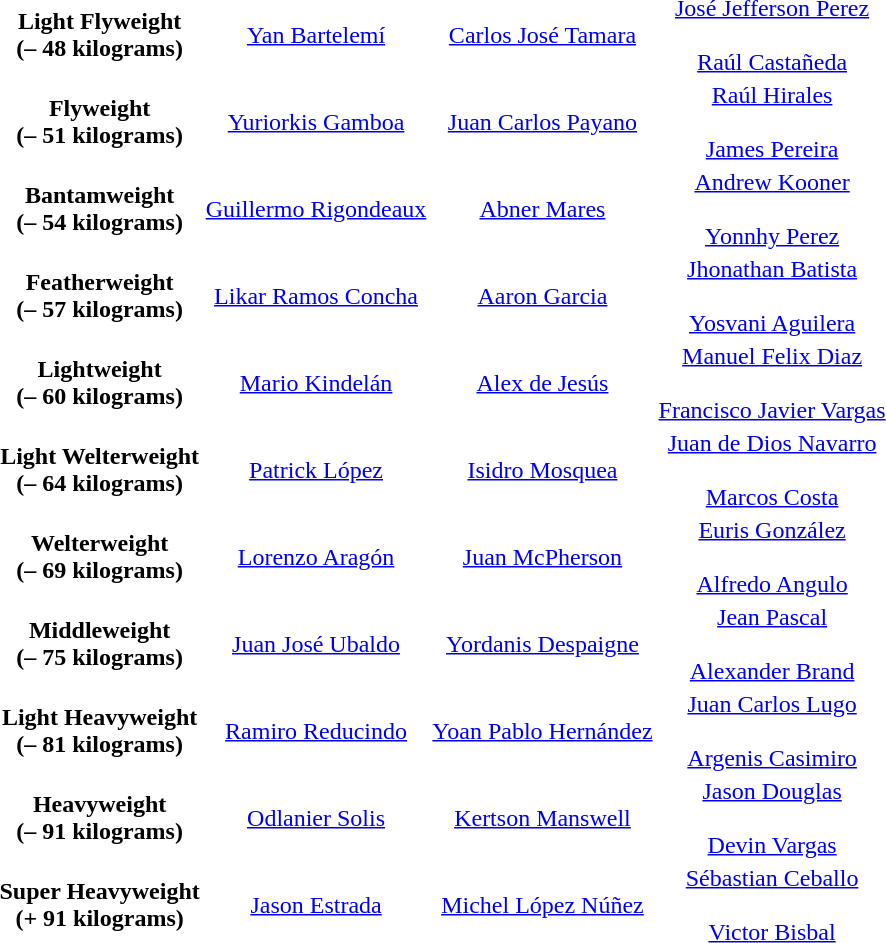<table>
<tr align="center">
<td><strong>Light Flyweight<br>(– 48 kilograms)</strong></td>
<td> <a href='#'>Yan Bartelemí</a><br></td>
<td> <a href='#'>Carlos José Tamara</a><br></td>
<td> <a href='#'>José Jefferson Perez</a><br><br> <a href='#'>Raúl Castañeda</a><br></td>
</tr>
<tr align="center">
<td><strong>Flyweight<br>(– 51 kilograms)</strong></td>
<td> <a href='#'>Yuriorkis Gamboa</a><br></td>
<td> <a href='#'>Juan Carlos Payano</a><br></td>
<td> <a href='#'>Raúl Hirales</a><br><br> <a href='#'>James Pereira</a><br></td>
</tr>
<tr align="center">
<td><strong>Bantamweight<br>(– 54 kilograms)</strong></td>
<td> <a href='#'>Guillermo Rigondeaux</a><br></td>
<td> <a href='#'>Abner Mares</a><br></td>
<td> <a href='#'>Andrew Kooner</a><br><br> <a href='#'>Yonnhy Perez</a><br></td>
</tr>
<tr align="center">
<td><strong>Featherweight<br>(– 57 kilograms)</strong></td>
<td> <a href='#'>Likar Ramos Concha</a><br></td>
<td> <a href='#'>Aaron Garcia</a><br></td>
<td> <a href='#'>Jhonathan Batista</a><br><br> <a href='#'>Yosvani Aguilera</a><br></td>
</tr>
<tr align="center">
<td><strong>Lightweight<br>(– 60 kilograms)</strong></td>
<td> <a href='#'>Mario Kindelán</a><br></td>
<td> <a href='#'>Alex de Jesús</a><br></td>
<td> <a href='#'>Manuel Felix Diaz</a><br><br> <a href='#'>Francisco Javier Vargas</a><br></td>
</tr>
<tr align="center">
<td><strong>Light Welterweight<br>(– 64 kilograms)</strong></td>
<td> <a href='#'>Patrick López</a><br></td>
<td> <a href='#'>Isidro Mosquea</a><br></td>
<td> <a href='#'>Juan de Dios Navarro</a><br><br> <a href='#'>Marcos Costa</a><br></td>
</tr>
<tr align="center">
<td><strong>Welterweight<br>(– 69 kilograms)</strong></td>
<td> <a href='#'>Lorenzo Aragón</a><br></td>
<td> <a href='#'>Juan McPherson</a><br></td>
<td> <a href='#'>Euris González</a><br><br> <a href='#'>Alfredo Angulo</a><br></td>
</tr>
<tr align="center">
<td><strong>Middleweight<br>(– 75 kilograms)</strong></td>
<td> <a href='#'>Juan José Ubaldo</a><br></td>
<td> <a href='#'>Yordanis Despaigne</a><br></td>
<td> <a href='#'>Jean Pascal</a><br><br> <a href='#'>Alexander Brand</a><br></td>
</tr>
<tr align="center">
<td><strong>Light Heavyweight<br>(– 81 kilograms)</strong></td>
<td> <a href='#'>Ramiro Reducindo</a><br></td>
<td> <a href='#'>Yoan Pablo Hernández</a><br></td>
<td> <a href='#'>Juan Carlos Lugo</a><br><br> <a href='#'>Argenis Casimiro</a><br></td>
</tr>
<tr align="center">
<td><strong>Heavyweight<br>(– 91 kilograms)</strong></td>
<td> <a href='#'>Odlanier Solis</a><br></td>
<td> <a href='#'>Kertson Manswell</a><br></td>
<td> <a href='#'>Jason Douglas</a><br><br> <a href='#'>Devin Vargas</a><br></td>
</tr>
<tr align="center">
<td><strong>Super Heavyweight<br>(+ 91 kilograms)</strong></td>
<td> <a href='#'>Jason Estrada</a><br></td>
<td> <a href='#'>Michel López Núñez</a><br></td>
<td> <a href='#'>Sébastian Ceballo</a><br><br> <a href='#'>Victor Bisbal</a><br></td>
</tr>
</table>
